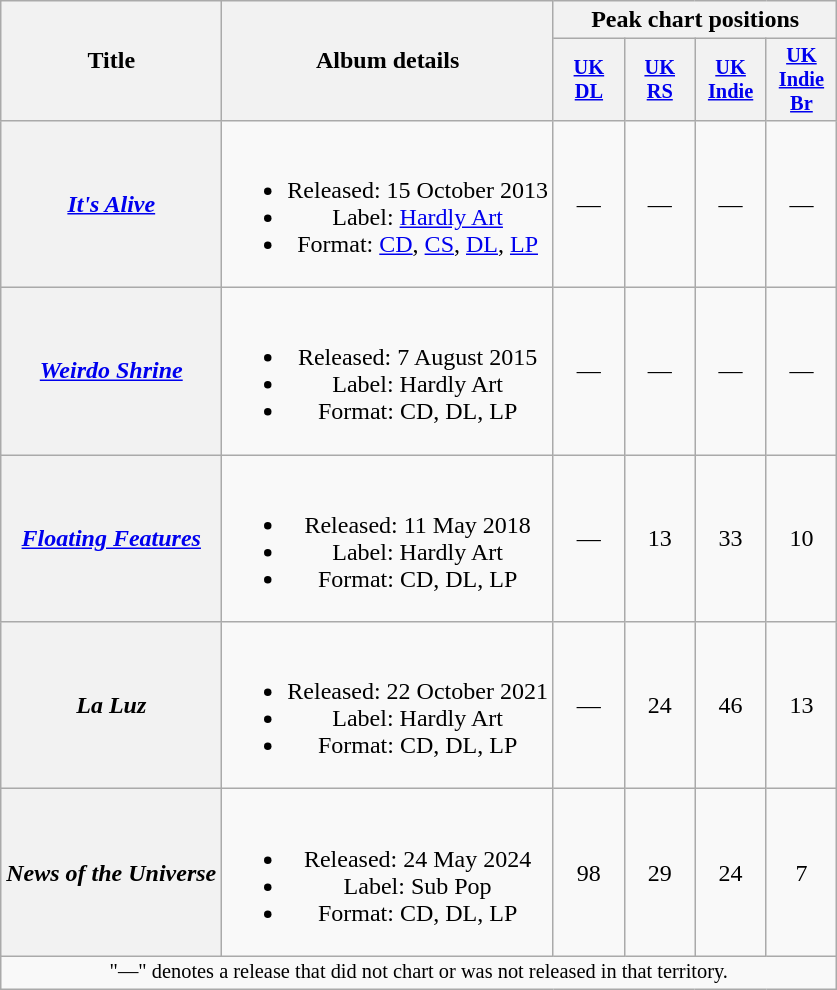<table class="wikitable plainrowheaders" style="text-align:center;" border="1">
<tr>
<th scope="col" rowspan="2">Title</th>
<th scope="col" rowspan="2">Album details</th>
<th scope="col" colspan="4">Peak chart positions</th>
</tr>
<tr>
<th scope="col" style="width:3em;font-size:85%;"><a href='#'>UK<br>DL</a></th>
<th scope="col" style="width:3em;font-size:85%;"><a href='#'>UK<br>RS</a></th>
<th scope="col" style="width:3em;font-size:85%;"><a href='#'>UK<br>Indie</a></th>
<th scope="col" style="width:3em;font-size:85%;"><a href='#'>UK<br>Indie Br</a></th>
</tr>
<tr>
<th scope="row"><em><a href='#'>It's Alive</a></em></th>
<td><br><ul><li>Released: 15 October 2013</li><li>Label: <a href='#'>Hardly Art</a></li><li>Format: <a href='#'>CD</a>, <a href='#'>CS</a>, <a href='#'>DL</a>, <a href='#'>LP</a></li></ul></td>
<td>—</td>
<td>—</td>
<td>—</td>
<td>—</td>
</tr>
<tr>
<th scope="row"><em><a href='#'>Weirdo Shrine</a></em></th>
<td><br><ul><li>Released: 7 August 2015</li><li>Label: Hardly Art</li><li>Format: CD, DL, LP</li></ul></td>
<td>—</td>
<td>—</td>
<td>—</td>
<td>—</td>
</tr>
<tr>
<th scope="row"><em><a href='#'>Floating Features</a></em></th>
<td><br><ul><li>Released: 11 May 2018</li><li>Label: Hardly Art</li><li>Format: CD, DL, LP</li></ul></td>
<td>—</td>
<td>13</td>
<td>33</td>
<td>10</td>
</tr>
<tr>
<th scope="row"><em>La Luz</em></th>
<td><br><ul><li>Released: 22 October 2021</li><li>Label: Hardly Art</li><li>Format: CD, DL, LP</li></ul></td>
<td>—</td>
<td>24</td>
<td>46</td>
<td>13</td>
</tr>
<tr>
<th scope="row"><em>News of the Universe</em></th>
<td><br><ul><li>Released: 24 May 2024</li><li>Label: Sub Pop</li><li>Format: CD, DL, LP</li></ul></td>
<td>98</td>
<td>29</td>
<td>24</td>
<td>7</td>
</tr>
<tr>
<td colspan="12" style="font-size:85%">"—" denotes a release that did not chart or was not released in that territory.</td>
</tr>
</table>
